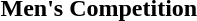<table>
<tr>
<td><strong>Men's Competition</strong></td>
<td></td>
<td></td>
<td></td>
</tr>
<tr>
</tr>
</table>
